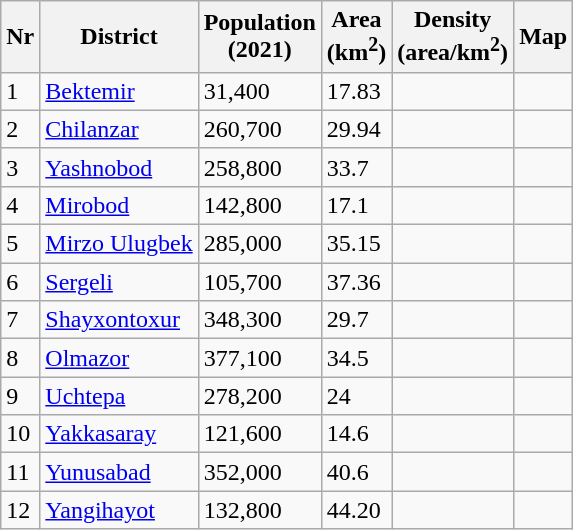<table class="wikitable sortable">
<tr>
<th>Nr</th>
<th>District</th>
<th>Population <br> (2021)</th>
<th>Area <br> (km<sup>2</sup>)</th>
<th>Density <br> (area/km<sup>2</sup>)</th>
<th>Map</th>
</tr>
<tr>
<td>1</td>
<td><a href='#'>Bektemir</a></td>
<td>31,400</td>
<td>17.83</td>
<td></td>
<td></td>
</tr>
<tr>
<td>2</td>
<td><a href='#'>Chilanzar</a></td>
<td>260,700</td>
<td>29.94</td>
<td></td>
<td></td>
</tr>
<tr>
<td>3</td>
<td><a href='#'>Yashnobod</a></td>
<td>258,800</td>
<td>33.7</td>
<td></td>
<td></td>
</tr>
<tr>
<td>4</td>
<td><a href='#'>Mirobod</a></td>
<td>142,800</td>
<td>17.1</td>
<td></td>
<td></td>
</tr>
<tr>
<td>5</td>
<td><a href='#'>Mirzo Ulugbek</a></td>
<td>285,000</td>
<td>35.15</td>
<td></td>
<td></td>
</tr>
<tr>
<td>6</td>
<td><a href='#'>Sergeli</a></td>
<td>105,700</td>
<td>37.36</td>
<td></td>
<td></td>
</tr>
<tr>
<td>7</td>
<td><a href='#'>Shayxontoxur</a></td>
<td>348,300</td>
<td>29.7</td>
<td></td>
<td></td>
</tr>
<tr>
<td>8</td>
<td><a href='#'>Olmazor</a></td>
<td>377,100</td>
<td>34.5</td>
<td></td>
<td></td>
</tr>
<tr>
<td>9</td>
<td><a href='#'>Uchtepa</a></td>
<td>278,200</td>
<td>24</td>
<td></td>
<td></td>
</tr>
<tr>
<td>10</td>
<td><a href='#'>Yakkasaray</a></td>
<td>121,600</td>
<td>14.6</td>
<td></td>
<td></td>
</tr>
<tr>
<td>11</td>
<td><a href='#'>Yunusabad</a></td>
<td>352,000</td>
<td>40.6</td>
<td></td>
<td></td>
</tr>
<tr>
<td>12</td>
<td><a href='#'>Yangihayot</a></td>
<td>132,800</td>
<td>44.20</td>
<td></td>
<td></td>
</tr>
</table>
